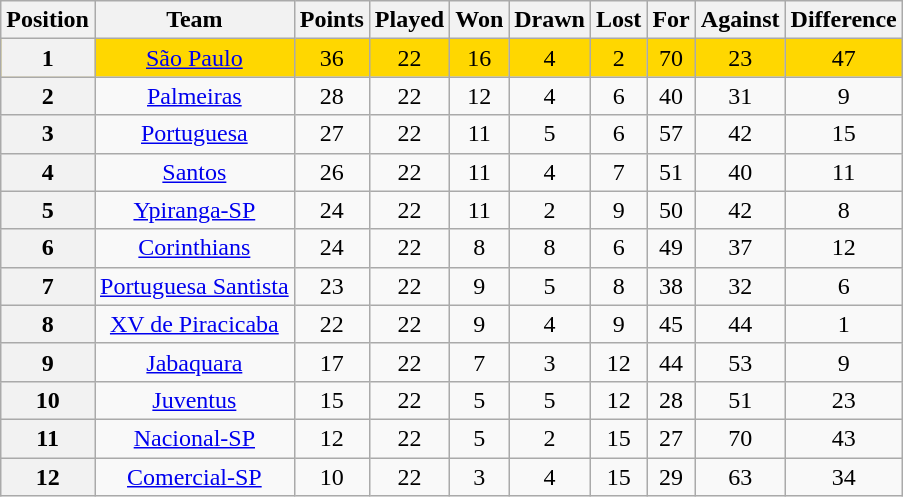<table class="wikitable" style="text-align:center">
<tr>
<th>Position</th>
<th>Team</th>
<th>Points</th>
<th>Played</th>
<th>Won</th>
<th>Drawn</th>
<th>Lost</th>
<th>For</th>
<th>Against</th>
<th>Difference</th>
</tr>
<tr style="background: gold;">
<th>1</th>
<td><a href='#'>São Paulo</a></td>
<td>36</td>
<td>22</td>
<td>16</td>
<td>4</td>
<td>2</td>
<td>70</td>
<td>23</td>
<td>47</td>
</tr>
<tr>
<th>2</th>
<td><a href='#'>Palmeiras</a></td>
<td>28</td>
<td>22</td>
<td>12</td>
<td>4</td>
<td>6</td>
<td>40</td>
<td>31</td>
<td>9</td>
</tr>
<tr>
<th>3</th>
<td><a href='#'>Portuguesa</a></td>
<td>27</td>
<td>22</td>
<td>11</td>
<td>5</td>
<td>6</td>
<td>57</td>
<td>42</td>
<td>15</td>
</tr>
<tr>
<th>4</th>
<td><a href='#'>Santos</a></td>
<td>26</td>
<td>22</td>
<td>11</td>
<td>4</td>
<td>7</td>
<td>51</td>
<td>40</td>
<td>11</td>
</tr>
<tr>
<th>5</th>
<td><a href='#'>Ypiranga-SP</a></td>
<td>24</td>
<td>22</td>
<td>11</td>
<td>2</td>
<td>9</td>
<td>50</td>
<td>42</td>
<td>8</td>
</tr>
<tr>
<th>6</th>
<td><a href='#'>Corinthians</a></td>
<td>24</td>
<td>22</td>
<td>8</td>
<td>8</td>
<td>6</td>
<td>49</td>
<td>37</td>
<td>12</td>
</tr>
<tr>
<th>7</th>
<td><a href='#'>Portuguesa Santista</a></td>
<td>23</td>
<td>22</td>
<td>9</td>
<td>5</td>
<td>8</td>
<td>38</td>
<td>32</td>
<td>6</td>
</tr>
<tr>
<th>8</th>
<td><a href='#'>XV de Piracicaba</a></td>
<td>22</td>
<td>22</td>
<td>9</td>
<td>4</td>
<td>9</td>
<td>45</td>
<td>44</td>
<td>1</td>
</tr>
<tr>
<th>9</th>
<td><a href='#'>Jabaquara</a></td>
<td>17</td>
<td>22</td>
<td>7</td>
<td>3</td>
<td>12</td>
<td>44</td>
<td>53</td>
<td>9</td>
</tr>
<tr>
<th>10</th>
<td><a href='#'>Juventus</a></td>
<td>15</td>
<td>22</td>
<td>5</td>
<td>5</td>
<td>12</td>
<td>28</td>
<td>51</td>
<td>23</td>
</tr>
<tr>
<th>11</th>
<td><a href='#'>Nacional-SP</a></td>
<td>12</td>
<td>22</td>
<td>5</td>
<td>2</td>
<td>15</td>
<td>27</td>
<td>70</td>
<td>43</td>
</tr>
<tr>
<th>12</th>
<td><a href='#'>Comercial-SP</a></td>
<td>10</td>
<td>22</td>
<td>3</td>
<td>4</td>
<td>15</td>
<td>29</td>
<td>63</td>
<td>34</td>
</tr>
</table>
